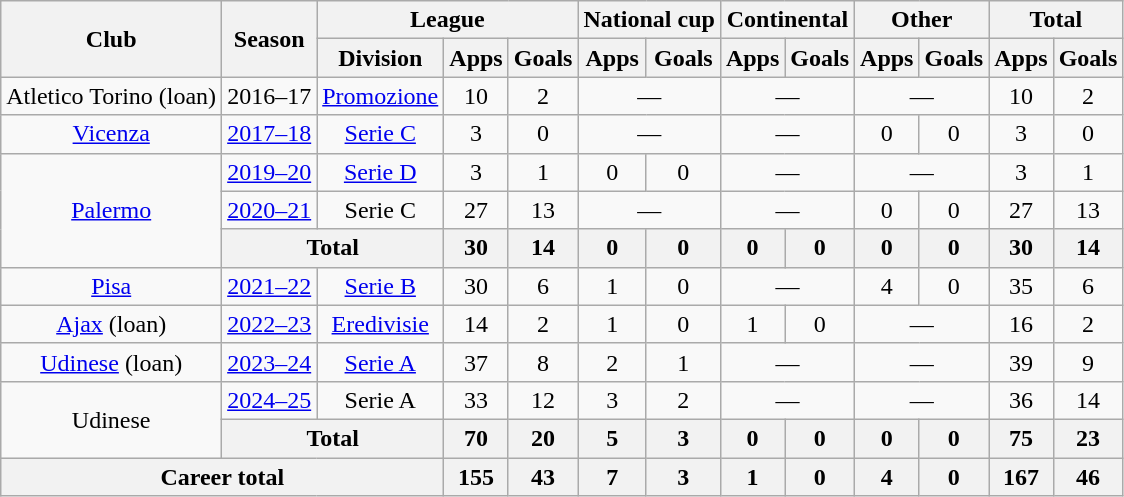<table class="wikitable" style="text-align:center">
<tr>
<th rowspan="2">Club</th>
<th rowspan="2">Season</th>
<th colspan="3">League</th>
<th colspan="2">National cup</th>
<th colspan="2">Continental</th>
<th colspan="2">Other</th>
<th colspan="2">Total</th>
</tr>
<tr>
<th>Division</th>
<th>Apps</th>
<th>Goals</th>
<th>Apps</th>
<th>Goals</th>
<th>Apps</th>
<th>Goals</th>
<th>Apps</th>
<th>Goals</th>
<th>Apps</th>
<th>Goals</th>
</tr>
<tr>
<td>Atletico Torino (loan)</td>
<td>2016–17</td>
<td><a href='#'>Promozione</a></td>
<td>10</td>
<td>2</td>
<td colspan="2">—</td>
<td colspan="2">—</td>
<td colspan="2">—</td>
<td>10</td>
<td>2</td>
</tr>
<tr>
<td><a href='#'>Vicenza</a></td>
<td><a href='#'>2017–18</a></td>
<td><a href='#'>Serie C</a></td>
<td>3</td>
<td>0</td>
<td colspan="2">—</td>
<td colspan="2">—</td>
<td>0</td>
<td>0</td>
<td>3</td>
<td>0</td>
</tr>
<tr>
<td rowspan="3"><a href='#'>Palermo</a></td>
<td><a href='#'>2019–20</a></td>
<td><a href='#'>Serie D</a></td>
<td>3</td>
<td>1</td>
<td>0</td>
<td>0</td>
<td colspan="2">—</td>
<td colspan="2">—</td>
<td>3</td>
<td>1</td>
</tr>
<tr>
<td><a href='#'>2020–21</a></td>
<td>Serie C</td>
<td>27</td>
<td>13</td>
<td colspan="2">—</td>
<td colspan="2">—</td>
<td>0</td>
<td>0</td>
<td>27</td>
<td>13</td>
</tr>
<tr>
<th colspan="2">Total</th>
<th>30</th>
<th>14</th>
<th>0</th>
<th>0</th>
<th>0</th>
<th>0</th>
<th>0</th>
<th>0</th>
<th>30</th>
<th>14</th>
</tr>
<tr>
<td><a href='#'>Pisa</a></td>
<td><a href='#'>2021–22</a></td>
<td><a href='#'>Serie B</a></td>
<td>30</td>
<td>6</td>
<td>1</td>
<td>0</td>
<td colspan="2">—</td>
<td>4</td>
<td>0</td>
<td>35</td>
<td>6</td>
</tr>
<tr>
<td><a href='#'>Ajax</a> (loan)</td>
<td><a href='#'>2022–23</a></td>
<td><a href='#'>Eredivisie</a></td>
<td>14</td>
<td>2</td>
<td>1</td>
<td>0</td>
<td>1</td>
<td>0</td>
<td colspan="2">—</td>
<td>16</td>
<td>2</td>
</tr>
<tr>
<td><a href='#'>Udinese</a> (loan)</td>
<td><a href='#'>2023–24</a></td>
<td><a href='#'>Serie A</a></td>
<td>37</td>
<td>8</td>
<td>2</td>
<td>1</td>
<td colspan="2">—</td>
<td colspan="2">—</td>
<td>39</td>
<td>9</td>
</tr>
<tr>
<td rowspan="2">Udinese</td>
<td><a href='#'>2024–25</a></td>
<td>Serie A</td>
<td>33</td>
<td>12</td>
<td>3</td>
<td>2</td>
<td colspan="2">—</td>
<td colspan="2">—</td>
<td>36</td>
<td>14</td>
</tr>
<tr>
<th colspan="2">Total</th>
<th>70</th>
<th>20</th>
<th>5</th>
<th>3</th>
<th>0</th>
<th>0</th>
<th>0</th>
<th>0</th>
<th>75</th>
<th>23</th>
</tr>
<tr>
<th colspan="3">Career total</th>
<th>155</th>
<th>43</th>
<th>7</th>
<th>3</th>
<th>1</th>
<th>0</th>
<th>4</th>
<th>0</th>
<th>167</th>
<th>46</th>
</tr>
</table>
